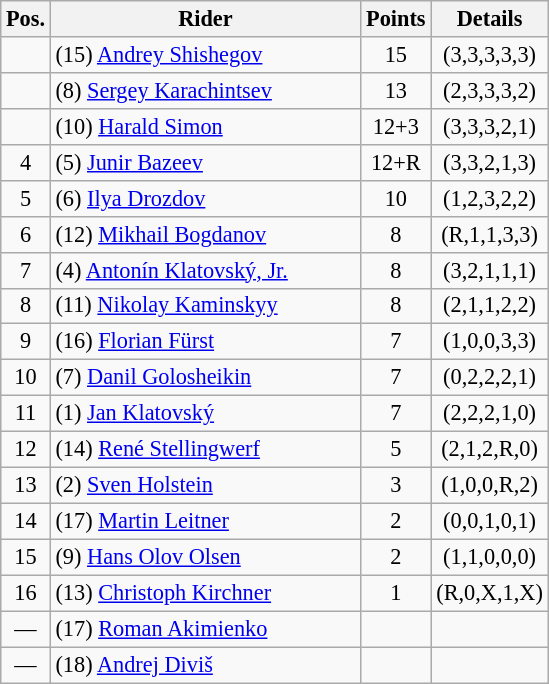<table class=wikitable style="font-size:93%;">
<tr>
<th width=25px>Pos.</th>
<th width=200px>Rider</th>
<th width=40px>Points</th>
<th width=70px>Details</th>
</tr>
<tr align=center>
<td></td>
<td align=left> (15) <a href='#'>Andrey Shishegov</a></td>
<td>15</td>
<td>(3,3,3,3,3)</td>
</tr>
<tr align=center>
<td></td>
<td align=left> (8) <a href='#'>Sergey Karachintsev</a></td>
<td>13</td>
<td>(2,3,3,3,2)</td>
</tr>
<tr align=center>
<td></td>
<td align=left> (10) <a href='#'>Harald Simon</a></td>
<td>12+3</td>
<td>(3,3,3,2,1)</td>
</tr>
<tr align=center>
<td>4</td>
<td align=left> (5) <a href='#'>Junir Bazeev</a></td>
<td>12+R</td>
<td>(3,3,2,1,3)</td>
</tr>
<tr align=center>
<td>5</td>
<td align=left> (6) <a href='#'>Ilya Drozdov</a></td>
<td>10</td>
<td>(1,2,3,2,2)</td>
</tr>
<tr align=center>
<td>6</td>
<td align=left> (12) <a href='#'>Mikhail Bogdanov</a></td>
<td>8</td>
<td>(R,1,1,3,3)</td>
</tr>
<tr align=center>
<td>7</td>
<td align=left> (4) <a href='#'>Antonín Klatovský, Jr.</a></td>
<td>8</td>
<td>(3,2,1,1,1)</td>
</tr>
<tr align=center>
<td>8</td>
<td align=left> (11) <a href='#'>Nikolay Kaminskyy</a></td>
<td>8</td>
<td>(2,1,1,2,2)</td>
</tr>
<tr align=center>
<td>9</td>
<td align=left> (16) <a href='#'>Florian Fürst</a></td>
<td>7</td>
<td>(1,0,0,3,3)</td>
</tr>
<tr align=center>
<td>10</td>
<td align=left> (7) <a href='#'>Danil Golosheikin</a></td>
<td>7</td>
<td>(0,2,2,2,1)</td>
</tr>
<tr align=center>
<td>11</td>
<td align=left> (1) <a href='#'>Jan Klatovský</a></td>
<td>7</td>
<td>(2,2,2,1,0)</td>
</tr>
<tr align=center>
<td>12</td>
<td align=left> (14) <a href='#'>René Stellingwerf</a></td>
<td>5</td>
<td>(2,1,2,R,0)</td>
</tr>
<tr align=center>
<td>13</td>
<td align=left> (2) <a href='#'>Sven Holstein</a></td>
<td>3</td>
<td>(1,0,0,R,2)</td>
</tr>
<tr align=center>
<td>14</td>
<td align=left> (17) <a href='#'>Martin Leitner</a></td>
<td>2</td>
<td>(0,0,1,0,1)</td>
</tr>
<tr align=center>
<td>15</td>
<td align=left> (9) <a href='#'>Hans Olov Olsen</a></td>
<td>2</td>
<td>(1,1,0,0,0)</td>
</tr>
<tr align=center>
<td>16</td>
<td align=left> (13) <a href='#'>Christoph Kirchner</a></td>
<td>1</td>
<td>(R,0,X,1,X)</td>
</tr>
<tr align=center>
<td>—</td>
<td align=left> (17) <a href='#'>Roman Akimienko</a></td>
<td></td>
<td></td>
</tr>
<tr align=center>
<td>—</td>
<td align=left> (18) <a href='#'>Andrej Diviš</a></td>
<td></td>
<td></td>
</tr>
</table>
